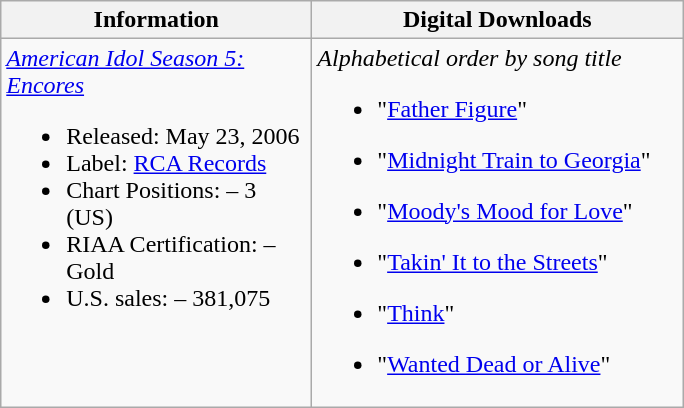<table class="wikitable">
<tr>
<th style="width:200px;">Information</th>
<th style="width:240px;">Digital Downloads</th>
</tr>
<tr>
<td style="vertical-align:top;"><em><a href='#'>American Idol Season 5: Encores</a></em><br><ul><li>Released: May 23, 2006</li><li>Label: <a href='#'>RCA Records</a></li><li>Chart Positions: – 3 (US)</li><li>RIAA Certification: – Gold</li><li>U.S. sales: – 381,075</li></ul></td>
<td style="text-align:left; vertical-align:top;"><em>Alphabetical order by song title</em><br><ul><li>"<a href='#'>Father Figure</a>"</li></ul><ul><li>"<a href='#'>Midnight Train to Georgia</a>"</li></ul><ul><li>"<a href='#'>Moody's Mood for Love</a>"</li></ul><ul><li>"<a href='#'>Takin' It to the Streets</a>"</li></ul><ul><li>"<a href='#'>Think</a>"</li></ul><ul><li>"<a href='#'>Wanted Dead or Alive</a>"</li></ul></td>
</tr>
</table>
